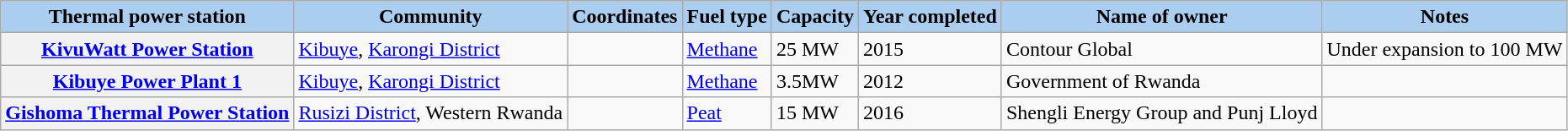<table class="wikitable sortable">
<tr>
<th style="background-color:#ABCDEF;">Thermal power station</th>
<th style="background-color:#ABCDEF;">Community</th>
<th style="background-color:#ABCDEF;">Coordinates</th>
<th style="background-color:#ABCDEF;">Fuel type</th>
<th style="background-color:#ABCDEF;">Capacity</th>
<th style="background-color:#ABCDEF;">Year completed</th>
<th style="background-color:#ABCDEF;">Name of owner</th>
<th style="background-color:#ABCDEF;">Notes</th>
</tr>
<tr>
<th><a href='#'>KivuWatt Power Station</a></th>
<td><a href='#'>Kibuye</a>, <a href='#'>Karongi District</a></td>
<td></td>
<td><a href='#'>Methane</a></td>
<td>25 MW</td>
<td>2015</td>
<td>Contour Global</td>
<td>Under expansion to 100 MW</td>
</tr>
<tr>
<th><strong><a href='#'>Kibuye Power Plant 1</a></strong></th>
<td><a href='#'>Kibuye</a>, <a href='#'>Karongi District</a></td>
<td></td>
<td><a href='#'>Methane</a></td>
<td>3.5MW</td>
<td>2012</td>
<td>Government of Rwanda</td>
<td></td>
</tr>
<tr>
<th><strong><a href='#'>Gishoma Thermal Power Station</a></strong></th>
<td><a href='#'>Rusizi District</a>, Western Rwanda</td>
<td></td>
<td><a href='#'>Peat</a></td>
<td>15 MW</td>
<td>2016</td>
<td>Shengli Energy Group and Punj Lloyd</td>
<td></td>
</tr>
</table>
